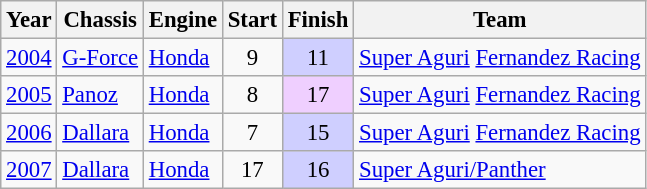<table class="wikitable" style="font-size: 95%;">
<tr>
<th>Year</th>
<th>Chassis</th>
<th>Engine</th>
<th>Start</th>
<th>Finish</th>
<th>Team</th>
</tr>
<tr>
<td><a href='#'>2004</a></td>
<td><a href='#'>G-Force</a></td>
<td><a href='#'>Honda</a></td>
<td align=center>9</td>
<td align=center style="background:#cfcfff;">11</td>
<td><a href='#'>Super Aguri</a> <a href='#'>Fernandez Racing</a></td>
</tr>
<tr>
<td><a href='#'>2005</a></td>
<td><a href='#'>Panoz</a></td>
<td><a href='#'>Honda</a></td>
<td align=center>8</td>
<td align=center style="background:#efcfff;">17</td>
<td><a href='#'>Super Aguri</a> <a href='#'>Fernandez Racing</a></td>
</tr>
<tr>
<td><a href='#'>2006</a></td>
<td><a href='#'>Dallara</a></td>
<td><a href='#'>Honda</a></td>
<td align=center>7</td>
<td align=center style="background:#cfcfff;">15</td>
<td><a href='#'>Super Aguri</a> <a href='#'>Fernandez Racing</a></td>
</tr>
<tr>
<td><a href='#'>2007</a></td>
<td><a href='#'>Dallara</a></td>
<td><a href='#'>Honda</a></td>
<td align=center>17</td>
<td align=center style="background:#cfcfff;">16</td>
<td><a href='#'>Super Aguri/Panther</a></td>
</tr>
</table>
